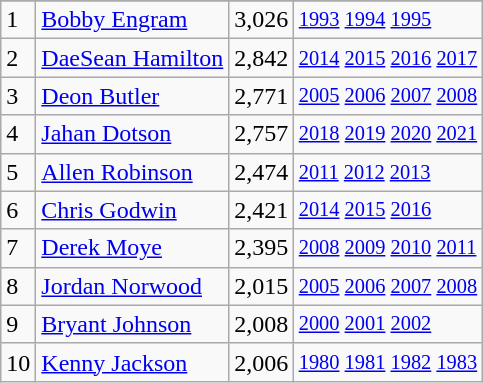<table class="wikitable">
<tr>
</tr>
<tr>
<td>1</td>
<td><a href='#'>Bobby Engram</a></td>
<td>3,026</td>
<td style="font-size:85%;"><a href='#'>1993</a> <a href='#'>1994</a> <a href='#'>1995</a></td>
</tr>
<tr>
<td>2</td>
<td><a href='#'>DaeSean Hamilton</a></td>
<td>2,842</td>
<td style="font-size:85%;"><a href='#'>2014</a> <a href='#'>2015</a> <a href='#'>2016</a> <a href='#'>2017</a></td>
</tr>
<tr>
<td>3</td>
<td><a href='#'>Deon Butler</a></td>
<td>2,771</td>
<td style="font-size:85%;"><a href='#'>2005</a> <a href='#'>2006</a> <a href='#'>2007</a> <a href='#'>2008</a></td>
</tr>
<tr>
<td>4</td>
<td><a href='#'>Jahan Dotson </a></td>
<td>2,757</td>
<td style="font-size:85%;"><a href='#'>2018</a> <a href='#'>2019</a> <a href='#'>2020</a> <a href='#'>2021</a></td>
</tr>
<tr>
<td>5</td>
<td><a href='#'>Allen Robinson</a></td>
<td>2,474</td>
<td style="font-size:85%;"><a href='#'>2011</a> <a href='#'>2012</a> <a href='#'>2013</a></td>
</tr>
<tr>
<td>6</td>
<td><a href='#'>Chris Godwin</a></td>
<td>2,421</td>
<td style="font-size:85%;"><a href='#'>2014</a> <a href='#'>2015</a> <a href='#'>2016</a></td>
</tr>
<tr>
<td>7</td>
<td><a href='#'>Derek Moye</a></td>
<td>2,395</td>
<td style="font-size:85%;"><a href='#'>2008</a> <a href='#'>2009</a> <a href='#'>2010</a> <a href='#'>2011</a></td>
</tr>
<tr>
<td>8</td>
<td><a href='#'>Jordan Norwood</a></td>
<td>2,015</td>
<td style="font-size:85%;"><a href='#'>2005</a> <a href='#'>2006</a> <a href='#'>2007</a> <a href='#'>2008</a></td>
</tr>
<tr>
<td>9</td>
<td><a href='#'>Bryant Johnson</a></td>
<td>2,008</td>
<td style="font-size:85%;"><a href='#'>2000</a> <a href='#'>2001</a> <a href='#'>2002</a></td>
</tr>
<tr>
<td>10</td>
<td><a href='#'>Kenny Jackson</a></td>
<td>2,006</td>
<td style="font-size:85%;"><a href='#'>1980</a> <a href='#'>1981</a> <a href='#'>1982</a> <a href='#'>1983</a></td>
</tr>
</table>
